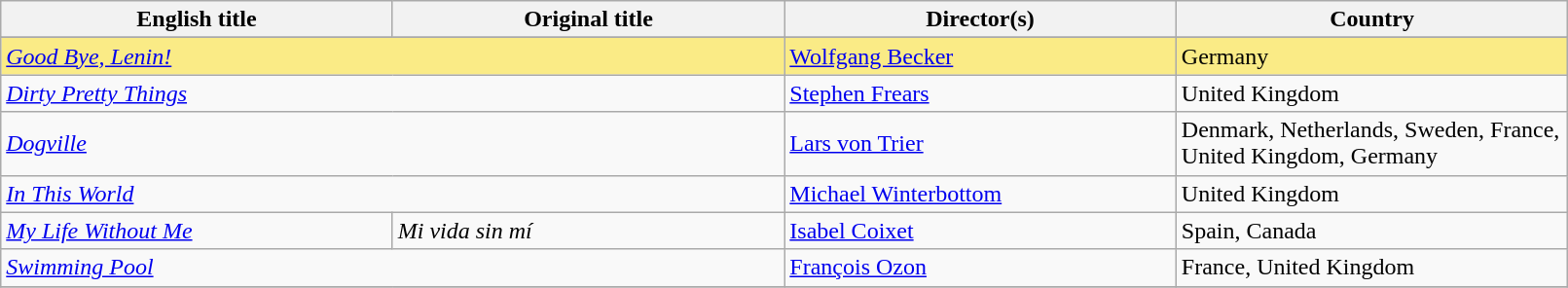<table class="sortable wikitable" width="85%" cellpadding="5">
<tr>
<th width="20%">English title</th>
<th width="20%">Original title</th>
<th width="20%">Director(s)</th>
<th width="20%">Country</th>
</tr>
<tr>
</tr>
<tr style="background:#FAEB86">
<td colspan=2><em><a href='#'>Good Bye, Lenin!</a></em></td>
<td><a href='#'>Wolfgang Becker</a></td>
<td>Germany</td>
</tr>
<tr>
<td colspan=2><em><a href='#'>Dirty Pretty Things</a></em></td>
<td><a href='#'>Stephen Frears</a></td>
<td>United Kingdom</td>
</tr>
<tr>
<td colspan=2><em><a href='#'>Dogville</a></em></td>
<td><a href='#'>Lars von Trier</a></td>
<td>Denmark, Netherlands, Sweden, France, United Kingdom, Germany</td>
</tr>
<tr>
<td colspan=2><em><a href='#'>In This World</a></em></td>
<td><a href='#'>Michael Winterbottom</a></td>
<td>United Kingdom</td>
</tr>
<tr>
<td><em><a href='#'>My Life Without Me</a></em></td>
<td><em>Mi vida sin mí</em></td>
<td><a href='#'>Isabel Coixet</a></td>
<td>Spain, Canada</td>
</tr>
<tr>
<td colspan=2><em><a href='#'>Swimming Pool</a></em></td>
<td><a href='#'>François Ozon</a></td>
<td>France, United Kingdom</td>
</tr>
<tr>
</tr>
</table>
